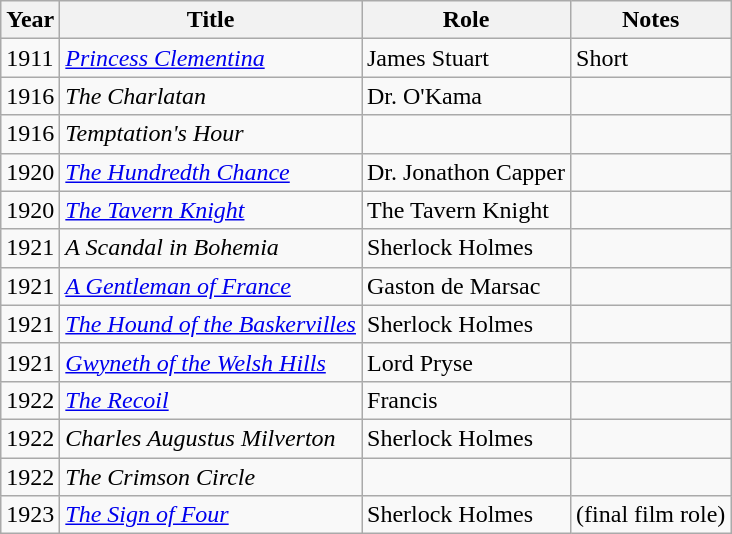<table class="wikitable">
<tr>
<th>Year</th>
<th>Title</th>
<th>Role</th>
<th>Notes</th>
</tr>
<tr>
<td>1911</td>
<td><em><a href='#'>Princess Clementina</a></em></td>
<td>James Stuart</td>
<td>Short</td>
</tr>
<tr>
<td>1916</td>
<td><em>The Charlatan</em></td>
<td>Dr. O'Kama</td>
<td></td>
</tr>
<tr>
<td>1916</td>
<td><em>Temptation's Hour</em></td>
<td></td>
<td></td>
</tr>
<tr>
<td>1920</td>
<td><em><a href='#'>The Hundredth Chance</a></em></td>
<td>Dr. Jonathon Capper</td>
<td></td>
</tr>
<tr>
<td>1920</td>
<td><em><a href='#'>The Tavern Knight</a></em></td>
<td>The Tavern Knight</td>
<td></td>
</tr>
<tr>
<td>1921</td>
<td><em>A Scandal in Bohemia</em></td>
<td>Sherlock Holmes</td>
<td></td>
</tr>
<tr>
<td>1921</td>
<td><em><a href='#'>A Gentleman of France</a></em></td>
<td>Gaston de Marsac</td>
<td></td>
</tr>
<tr>
<td>1921</td>
<td><em><a href='#'>The Hound of the Baskervilles</a></em></td>
<td>Sherlock Holmes</td>
<td></td>
</tr>
<tr>
<td>1921</td>
<td><em><a href='#'>Gwyneth of the Welsh Hills</a></em></td>
<td>Lord Pryse</td>
<td></td>
</tr>
<tr>
<td>1922</td>
<td><em><a href='#'>The Recoil</a></em></td>
<td>Francis</td>
<td></td>
</tr>
<tr>
<td>1922</td>
<td><em>Charles Augustus Milverton</em></td>
<td>Sherlock Holmes</td>
<td></td>
</tr>
<tr>
<td>1922</td>
<td><em>The Crimson Circle</em></td>
<td></td>
<td></td>
</tr>
<tr>
<td>1923</td>
<td><em><a href='#'>The Sign of Four</a></em></td>
<td>Sherlock Holmes</td>
<td>(final film role)</td>
</tr>
</table>
